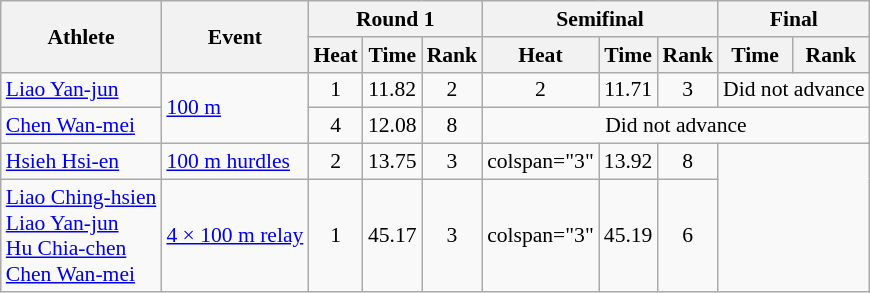<table class="wikitable" style="text-align:center; font-size:90%">
<tr>
<th rowspan="2">Athlete</th>
<th rowspan="2">Event</th>
<th colspan="3">Round 1</th>
<th colspan="3">Semifinal</th>
<th colspan="2">Final</th>
</tr>
<tr>
<th>Heat</th>
<th>Time</th>
<th>Rank</th>
<th>Heat</th>
<th>Time</th>
<th>Rank</th>
<th>Time</th>
<th>Rank</th>
</tr>
<tr>
<td align="left"><a href='#'>Liao Yan-jun</a></td>
<td align="left" rowspan="2"><a href='#'>100 m</a></td>
<td>1</td>
<td>11.82</td>
<td>2 <strong></strong></td>
<td>2</td>
<td>11.71</td>
<td>3</td>
<td colspan="2">Did not advance</td>
</tr>
<tr>
<td align="left"><a href='#'>Chen Wan-mei</a></td>
<td>4</td>
<td>12.08</td>
<td>8</td>
<td colspan="5">Did not advance</td>
</tr>
<tr>
<td align="left"><a href='#'>Hsieh Hsi-en</a></td>
<td align="left"><a href='#'>100 m hurdles</a></td>
<td>2</td>
<td>13.75</td>
<td>3 <strong></strong></td>
<td>colspan="3" </td>
<td>13.92</td>
<td>8</td>
</tr>
<tr>
<td align="left"><a href='#'>Liao Ching-hsien</a><br><a href='#'>Liao Yan-jun</a><br><a href='#'>Hu Chia-chen</a><br><a href='#'>Chen Wan-mei</a></td>
<td align="left"><a href='#'>4 × 100 m relay</a></td>
<td>1</td>
<td>45.17</td>
<td>3 <strong></strong></td>
<td>colspan="3" </td>
<td>45.19</td>
<td>6</td>
</tr>
</table>
